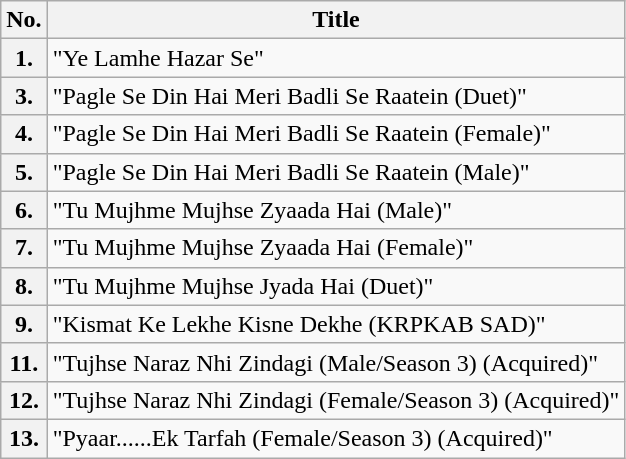<table class="wikitable">
<tr>
<th><abbr>No.</abbr></th>
<th>Title</th>
</tr>
<tr>
<th>1.</th>
<td>"Ye Lamhe Hazar Se" </td>
</tr>
<tr>
<th>3.</th>
<td>"Pagle Se Din Hai Meri Badli Se Raatein (Duet)"</td>
</tr>
<tr>
<th>4.</th>
<td>"Pagle Se Din Hai Meri Badli Se Raatein (Female)" </td>
</tr>
<tr>
<th>5.</th>
<td>"Pagle Se Din Hai Meri Badli Se Raatein (Male)"</td>
</tr>
<tr>
<th>6.</th>
<td>"Tu Mujhme Mujhse Zyaada Hai (Male)" </td>
</tr>
<tr>
<th>7.</th>
<td>"Tu Mujhme Mujhse Zyaada Hai (Female)" </td>
</tr>
<tr>
<th>8.</th>
<td>"Tu Mujhme Mujhse Jyada Hai (Duet)" </td>
</tr>
<tr>
<th>9.</th>
<td>"Kismat Ke Lekhe Kisne Dekhe (KRPKAB SAD)" </td>
</tr>
<tr>
<th>11.</th>
<td>"Tujhse Naraz Nhi Zindagi (Male/Season 3) (Acquired)"</td>
</tr>
<tr>
<th>12.</th>
<td>"Tujhse Naraz Nhi Zindagi (Female/Season 3) (Acquired)"</td>
</tr>
<tr>
<th>13.</th>
<td>"Pyaar......Ek Tarfah (Female/Season 3) (Acquired)"</td>
</tr>
</table>
